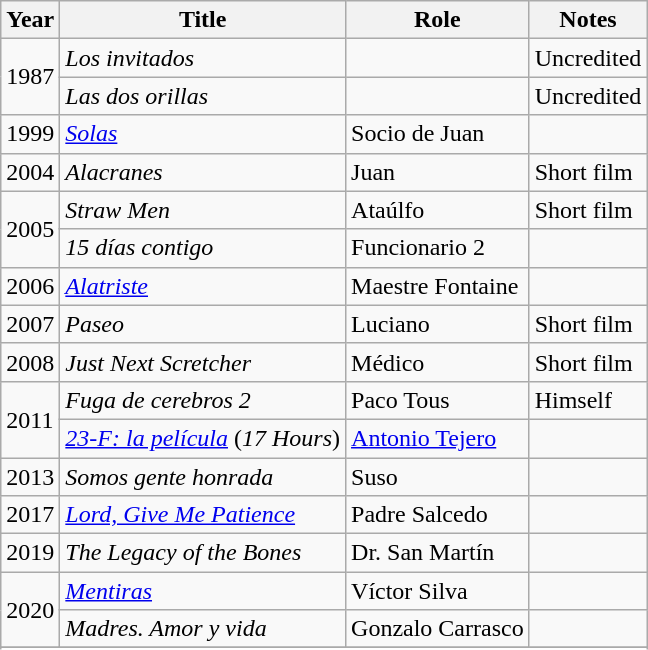<table class="wikitable sortable">
<tr>
<th>Year</th>
<th>Title</th>
<th>Role</th>
<th class="unsortable">Notes</th>
</tr>
<tr>
<td rowspan="2">1987</td>
<td><em>Los invitados</em></td>
<td></td>
<td>Uncredited</td>
</tr>
<tr>
<td><em>Las dos orillas</em></td>
<td></td>
<td>Uncredited</td>
</tr>
<tr>
<td>1999</td>
<td><em><a href='#'>Solas</a></em></td>
<td>Socio de Juan</td>
<td></td>
</tr>
<tr>
<td>2004</td>
<td><em>Alacranes</em></td>
<td>Juan</td>
<td>Short film</td>
</tr>
<tr>
<td rowspan="2">2005</td>
<td><em>Straw Men</em></td>
<td>Ataúlfo</td>
<td>Short film</td>
</tr>
<tr>
<td><em>15 días contigo</em></td>
<td>Funcionario 2</td>
<td></td>
</tr>
<tr>
<td>2006</td>
<td><em><a href='#'>Alatriste</a></em></td>
<td>Maestre Fontaine</td>
<td></td>
</tr>
<tr>
<td>2007</td>
<td><em>Paseo</em></td>
<td>Luciano</td>
<td>Short film</td>
</tr>
<tr>
<td>2008</td>
<td><em>Just Next Scretcher</em></td>
<td>Médico</td>
<td>Short film</td>
</tr>
<tr>
<td rowspan="2">2011</td>
<td><em>Fuga de cerebros 2</em></td>
<td>Paco Tous</td>
<td>Himself</td>
</tr>
<tr>
<td><em><a href='#'>23-F: la película</a></em> (<em>17 Hours</em>)</td>
<td><a href='#'>Antonio Tejero</a></td>
<td></td>
</tr>
<tr>
<td>2013</td>
<td><em>Somos gente honrada</em></td>
<td>Suso</td>
<td></td>
</tr>
<tr>
<td>2017</td>
<td><em><a href='#'>Lord, Give Me Patience</a></em></td>
<td>Padre Salcedo</td>
<td></td>
</tr>
<tr>
<td>2019</td>
<td><em>The Legacy of the Bones</em></td>
<td>Dr. San Martín</td>
<td></td>
</tr>
<tr>
<td rowspan="3">2020</td>
<td><em><a href='#'>Mentiras</a></em></td>
<td>Víctor Silva</td>
<td></td>
</tr>
<tr>
<td><em>Madres. Amor y vida</em></td>
<td>Gonzalo Carrasco</td>
<td></td>
</tr>
<tr>
</tr>
<tr>
</tr>
</table>
